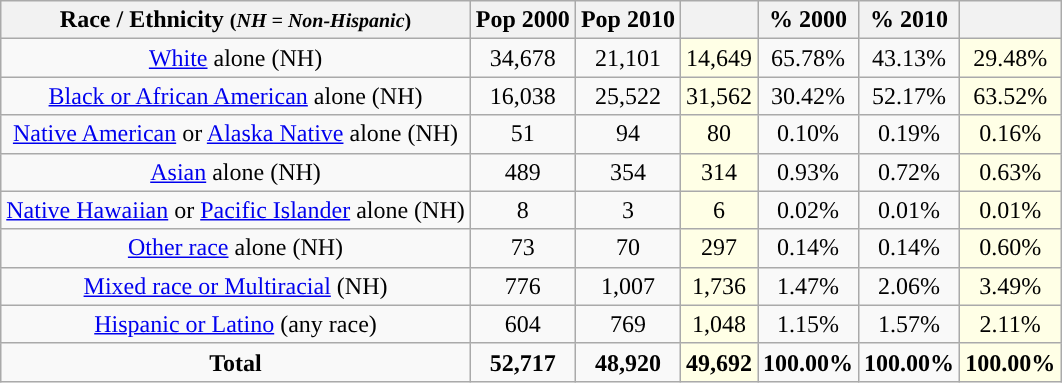<table class="wikitable" style="text-align:center;">
<tr>
<th>Race / Ethnicity <small>(<em>NH = Non-Hispanic</em>)</small></th>
<th>Pop 2000</th>
<th>Pop 2010</th>
<th></th>
<th>% 2000</th>
<th>% 2010</th>
<th></th>
</tr>
<tr>
<td><a href='#'>White</a> alone (NH)</td>
<td>34,678</td>
<td>21,101</td>
<td style='background: #ffffe6;'>14,649</td>
<td>65.78%</td>
<td>43.13%</td>
<td style='background: #ffffe6;'>29.48%</td>
</tr>
<tr>
<td><a href='#'>Black or African American</a> alone (NH)</td>
<td>16,038</td>
<td>25,522</td>
<td style='background: #ffffe6;'>31,562</td>
<td>30.42%</td>
<td>52.17%</td>
<td style='background: #ffffe6;'>63.52%</td>
</tr>
<tr>
<td><a href='#'>Native American</a> or <a href='#'>Alaska Native</a> alone (NH)</td>
<td>51</td>
<td>94</td>
<td style='background: #ffffe6;'>80</td>
<td>0.10%</td>
<td>0.19%</td>
<td style='background: #ffffe6;'>0.16%</td>
</tr>
<tr>
<td><a href='#'>Asian</a> alone (NH)</td>
<td>489</td>
<td>354</td>
<td style='background: #ffffe6;'>314</td>
<td>0.93%</td>
<td>0.72%</td>
<td style='background: #ffffe6;'>0.63%</td>
</tr>
<tr>
<td><a href='#'>Native Hawaiian</a> or <a href='#'>Pacific Islander</a> alone (NH)</td>
<td>8</td>
<td>3</td>
<td style='background: #ffffe6;'>6</td>
<td>0.02%</td>
<td>0.01%</td>
<td style='background: #ffffe6;'>0.01%</td>
</tr>
<tr>
<td><a href='#'>Other race</a> alone (NH)</td>
<td>73</td>
<td>70</td>
<td style='background: #ffffe6;'>297</td>
<td>0.14%</td>
<td>0.14%</td>
<td style='background: #ffffe6;'>0.60%</td>
</tr>
<tr>
<td><a href='#'>Mixed race or Multiracial</a> (NH)</td>
<td>776</td>
<td>1,007</td>
<td style='background: #ffffe6;'>1,736</td>
<td>1.47%</td>
<td>2.06%</td>
<td style='background: #ffffe6;'>3.49%</td>
</tr>
<tr>
<td><a href='#'>Hispanic or Latino</a> (any race)</td>
<td>604</td>
<td>769</td>
<td style='background: #ffffe6;'>1,048</td>
<td>1.15%</td>
<td>1.57%</td>
<td style='background: #ffffe6;'>2.11%</td>
</tr>
<tr>
<td><strong>Total</strong></td>
<td><strong>52,717</strong></td>
<td><strong>48,920</strong></td>
<td style='background: #ffffe6;'><strong>49,692</strong></td>
<td><strong>100.00%</strong></td>
<td><strong>100.00%</strong></td>
<td style='background: #ffffe6;'><strong>100.00%</strong></td>
</tr>
</table>
